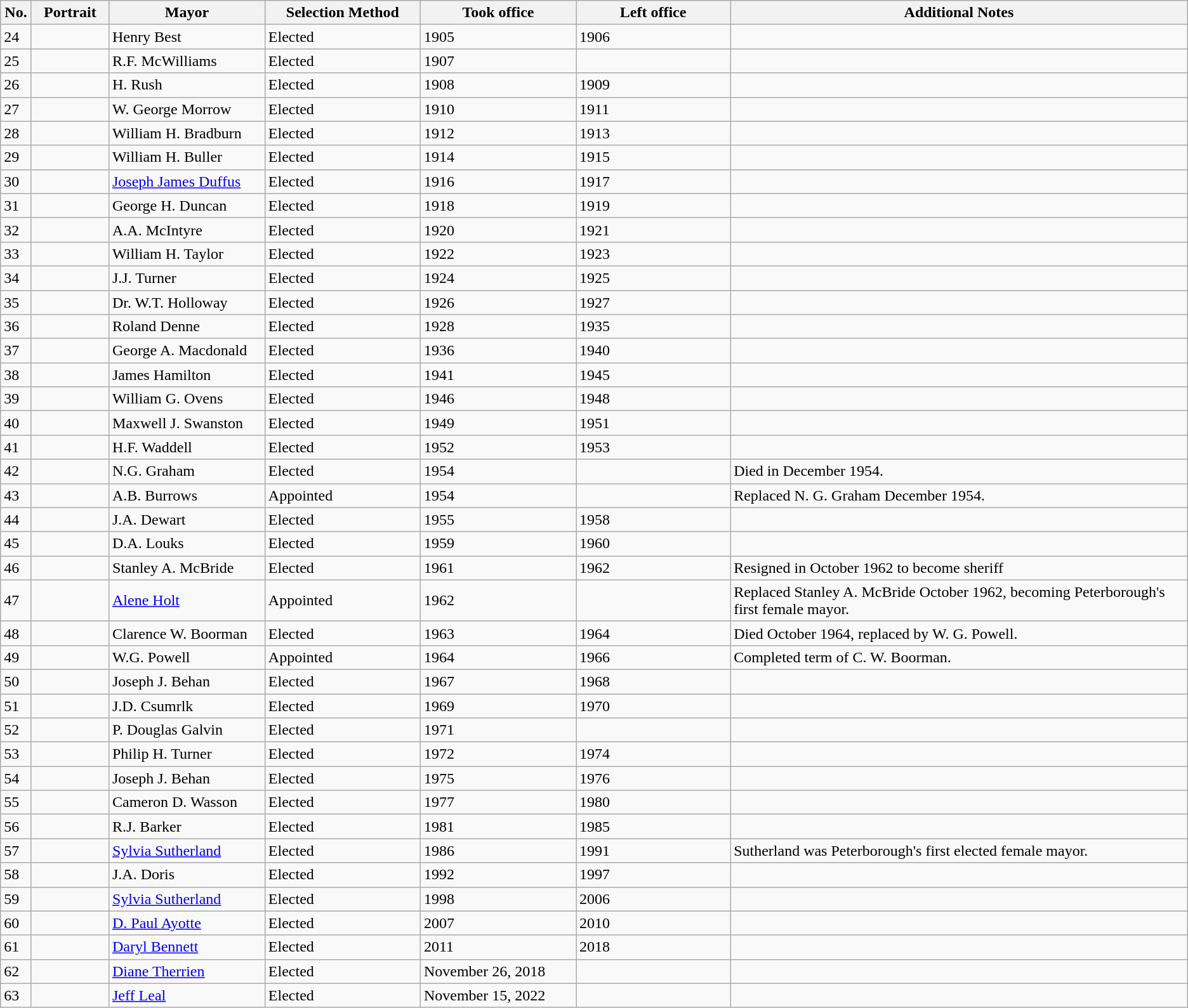<table class="sortable wikitable" style="text-align:left; font-size:100%;">
<tr valign=bottom>
<th width="25px">No.</th>
<th width="75px">Portrait</th>
<th width="160px">Mayor</th>
<th width="160px">Selection Method</th>
<th width="160px">Took office</th>
<th width="160px">Left office</th>
<th width="490px">Additional Notes</th>
</tr>
<tr>
<td>24</td>
<td></td>
<td>Henry Best</td>
<td>Elected</td>
<td>1905</td>
<td>1906</td>
<td></td>
</tr>
<tr>
<td>25</td>
<td></td>
<td>R.F. McWilliams</td>
<td>Elected</td>
<td>1907</td>
<td></td>
<td></td>
</tr>
<tr>
<td>26</td>
<td></td>
<td>H. Rush</td>
<td>Elected</td>
<td>1908</td>
<td>1909</td>
<td></td>
</tr>
<tr>
<td>27</td>
<td></td>
<td>W. George Morrow</td>
<td>Elected</td>
<td>1910</td>
<td>1911</td>
<td></td>
</tr>
<tr>
<td>28</td>
<td></td>
<td>William H. Bradburn</td>
<td>Elected</td>
<td>1912</td>
<td>1913</td>
<td></td>
</tr>
<tr>
<td>29</td>
<td></td>
<td>William H. Buller</td>
<td>Elected</td>
<td>1914</td>
<td>1915</td>
<td></td>
</tr>
<tr>
<td>30</td>
<td></td>
<td><a href='#'>Joseph James Duffus</a></td>
<td>Elected</td>
<td>1916</td>
<td>1917</td>
<td></td>
</tr>
<tr>
<td>31</td>
<td></td>
<td>George H. Duncan</td>
<td>Elected</td>
<td>1918</td>
<td>1919</td>
<td></td>
</tr>
<tr>
<td>32</td>
<td></td>
<td>A.A. McIntyre</td>
<td>Elected</td>
<td>1920</td>
<td>1921</td>
<td></td>
</tr>
<tr>
<td>33</td>
<td></td>
<td>William H. Taylor</td>
<td>Elected</td>
<td>1922</td>
<td>1923</td>
<td></td>
</tr>
<tr>
<td>34</td>
<td></td>
<td>J.J. Turner</td>
<td>Elected</td>
<td>1924</td>
<td>1925</td>
<td></td>
</tr>
<tr>
<td>35</td>
<td></td>
<td>Dr. W.T. Holloway</td>
<td>Elected</td>
<td>1926</td>
<td>1927</td>
<td></td>
</tr>
<tr>
<td>36</td>
<td></td>
<td>Roland Denne</td>
<td>Elected</td>
<td>1928</td>
<td>1935</td>
<td></td>
</tr>
<tr>
<td>37</td>
<td></td>
<td>George A. Macdonald</td>
<td>Elected</td>
<td>1936</td>
<td>1940</td>
<td></td>
</tr>
<tr>
<td>38</td>
<td></td>
<td>James Hamilton</td>
<td>Elected</td>
<td>1941</td>
<td>1945</td>
<td></td>
</tr>
<tr>
<td>39</td>
<td></td>
<td>William G. Ovens</td>
<td>Elected</td>
<td>1946</td>
<td>1948</td>
<td></td>
</tr>
<tr>
<td>40</td>
<td></td>
<td>Maxwell J. Swanston</td>
<td>Elected</td>
<td>1949</td>
<td>1951</td>
<td></td>
</tr>
<tr>
<td>41</td>
<td></td>
<td>H.F. Waddell</td>
<td>Elected</td>
<td>1952</td>
<td>1953</td>
<td></td>
</tr>
<tr>
<td>42</td>
<td></td>
<td>N.G. Graham</td>
<td>Elected</td>
<td>1954</td>
<td></td>
<td>Died in December 1954.</td>
</tr>
<tr>
<td>43</td>
<td></td>
<td>A.B. Burrows</td>
<td>Appointed</td>
<td>1954</td>
<td></td>
<td>Replaced N. G. Graham December 1954.</td>
</tr>
<tr>
<td>44</td>
<td></td>
<td>J.A. Dewart</td>
<td>Elected</td>
<td>1955</td>
<td>1958</td>
<td></td>
</tr>
<tr>
<td>45</td>
<td></td>
<td>D.A. Louks</td>
<td>Elected</td>
<td>1959</td>
<td>1960</td>
<td></td>
</tr>
<tr>
<td>46</td>
<td></td>
<td>Stanley A. McBride</td>
<td>Elected</td>
<td>1961</td>
<td>1962</td>
<td>Resigned in October 1962 to become sheriff</td>
</tr>
<tr>
<td>47</td>
<td></td>
<td><a href='#'>Alene Holt</a></td>
<td>Appointed </td>
<td>1962</td>
<td></td>
<td>Replaced Stanley A. McBride October 1962, becoming Peterborough's first female mayor.</td>
</tr>
<tr>
<td>48</td>
<td></td>
<td>Clarence W. Boorman</td>
<td>Elected</td>
<td>1963</td>
<td>1964</td>
<td>Died October 1964, replaced by W. G. Powell.</td>
</tr>
<tr>
<td>49</td>
<td></td>
<td>W.G. Powell</td>
<td>Appointed</td>
<td>1964</td>
<td>1966</td>
<td>Completed term of C. W. Boorman.</td>
</tr>
<tr>
<td>50</td>
<td></td>
<td>Joseph J. Behan</td>
<td>Elected</td>
<td>1967</td>
<td>1968</td>
<td></td>
</tr>
<tr>
<td>51</td>
<td></td>
<td>J.D. Csumrlk</td>
<td>Elected</td>
<td>1969</td>
<td>1970</td>
<td></td>
</tr>
<tr>
<td>52</td>
<td></td>
<td>P. Douglas Galvin</td>
<td>Elected</td>
<td>1971</td>
<td></td>
<td></td>
</tr>
<tr>
<td>53</td>
<td></td>
<td>Philip H. Turner</td>
<td>Elected</td>
<td>1972</td>
<td>1974</td>
<td></td>
</tr>
<tr>
<td>54</td>
<td></td>
<td>Joseph J. Behan</td>
<td>Elected</td>
<td>1975</td>
<td>1976</td>
<td></td>
</tr>
<tr>
<td>55</td>
<td></td>
<td>Cameron D. Wasson</td>
<td>Elected</td>
<td>1977</td>
<td>1980</td>
<td></td>
</tr>
<tr>
<td>56</td>
<td></td>
<td>R.J. Barker</td>
<td>Elected</td>
<td>1981</td>
<td>1985</td>
<td></td>
</tr>
<tr>
<td>57</td>
<td></td>
<td><a href='#'>Sylvia Sutherland</a></td>
<td>Elected</td>
<td>1986</td>
<td>1991</td>
<td>Sutherland was Peterborough's first elected female mayor.</td>
</tr>
<tr>
<td>58</td>
<td></td>
<td>J.A. Doris</td>
<td>Elected</td>
<td>1992</td>
<td>1997</td>
<td></td>
</tr>
<tr>
<td>59</td>
<td></td>
<td><a href='#'>Sylvia Sutherland</a></td>
<td>Elected</td>
<td>1998</td>
<td>2006</td>
<td></td>
</tr>
<tr>
<td>60</td>
<td></td>
<td><a href='#'>D. Paul Ayotte</a></td>
<td>Elected</td>
<td>2007</td>
<td>2010</td>
<td></td>
</tr>
<tr>
<td>61</td>
<td></td>
<td><a href='#'>Daryl Bennett</a></td>
<td>Elected</td>
<td>2011</td>
<td>2018</td>
<td></td>
</tr>
<tr>
<td>62</td>
<td></td>
<td><a href='#'>Diane Therrien</a></td>
<td>Elected</td>
<td>November 26, 2018</td>
<td></td>
<td></td>
</tr>
<tr>
<td>63</td>
<td></td>
<td><a href='#'>Jeff Leal</a></td>
<td>Elected</td>
<td>November 15, 2022</td>
<td></td>
<td></td>
</tr>
</table>
